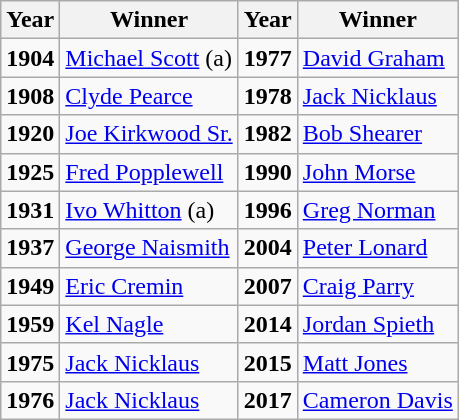<table class="wikitable">
<tr>
<th>Year</th>
<th>Winner</th>
<th>Year</th>
<th>Winner</th>
</tr>
<tr>
<td><strong>1904</strong></td>
<td> <a href='#'>Michael Scott</a> (a)</td>
<td><strong>1977</strong></td>
<td> <a href='#'>David Graham</a></td>
</tr>
<tr>
<td><strong>1908</strong></td>
<td> <a href='#'>Clyde Pearce</a></td>
<td><strong>1978</strong></td>
<td> <a href='#'>Jack Nicklaus</a></td>
</tr>
<tr>
<td><strong>1920</strong></td>
<td> <a href='#'>Joe Kirkwood Sr.</a></td>
<td><strong>1982</strong></td>
<td> <a href='#'>Bob Shearer</a></td>
</tr>
<tr>
<td><strong>1925</strong></td>
<td> <a href='#'>Fred Popplewell</a></td>
<td><strong>1990</strong></td>
<td> <a href='#'>John Morse</a></td>
</tr>
<tr>
<td><strong>1931</strong></td>
<td> <a href='#'>Ivo Whitton</a> (a)</td>
<td><strong>1996</strong></td>
<td> <a href='#'>Greg Norman</a></td>
</tr>
<tr>
<td><strong>1937</strong></td>
<td> <a href='#'>George Naismith</a></td>
<td><strong>2004</strong></td>
<td> <a href='#'>Peter Lonard</a></td>
</tr>
<tr>
<td><strong>1949</strong></td>
<td> <a href='#'>Eric Cremin</a></td>
<td><strong>2007</strong></td>
<td> <a href='#'>Craig Parry</a></td>
</tr>
<tr>
<td><strong>1959</strong></td>
<td> <a href='#'>Kel Nagle</a></td>
<td><strong>2014</strong></td>
<td> <a href='#'>Jordan Spieth</a></td>
</tr>
<tr>
<td><strong>1975</strong></td>
<td> <a href='#'>Jack Nicklaus</a></td>
<td><strong>2015</strong></td>
<td> <a href='#'>Matt Jones</a></td>
</tr>
<tr>
<td><strong>1976</strong></td>
<td> <a href='#'>Jack Nicklaus</a></td>
<td><strong>2017</strong></td>
<td> <a href='#'>Cameron Davis</a></td>
</tr>
</table>
